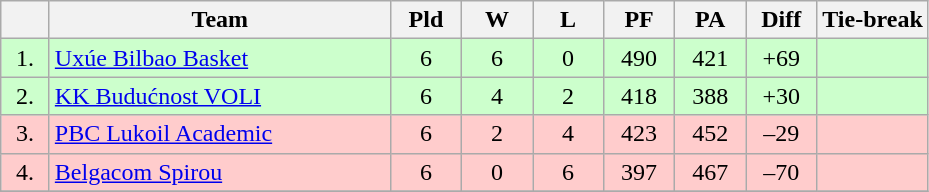<table class="wikitable" style="text-align:center">
<tr>
<th width=25></th>
<th width=220>Team</th>
<th width=40>Pld</th>
<th width=40>W</th>
<th width=40>L</th>
<th width=40>PF</th>
<th width=40>PA</th>
<th width=40>Diff</th>
<th>Tie-break</th>
</tr>
<tr style="background:#ccffcc;">
<td>1.</td>
<td align=left> <a href='#'>Uxúe Bilbao Basket</a></td>
<td>6</td>
<td>6</td>
<td>0</td>
<td>490</td>
<td>421</td>
<td>+69</td>
<td></td>
</tr>
<tr style="background:#ccffcc;">
<td>2.</td>
<td align=left> <a href='#'>KK Budućnost VOLI</a></td>
<td>6</td>
<td>4</td>
<td>2</td>
<td>418</td>
<td>388</td>
<td>+30</td>
<td></td>
</tr>
<tr style="background:#ffcccc;">
<td>3.</td>
<td align=left> <a href='#'>PBC Lukoil Academic</a></td>
<td>6</td>
<td>2</td>
<td>4</td>
<td>423</td>
<td>452</td>
<td>–29</td>
<td></td>
</tr>
<tr style="background:#ffcccc;">
<td>4.</td>
<td align=left> <a href='#'>Belgacom Spirou</a></td>
<td>6</td>
<td>0</td>
<td>6</td>
<td>397</td>
<td>467</td>
<td>–70</td>
<td></td>
</tr>
<tr>
</tr>
</table>
